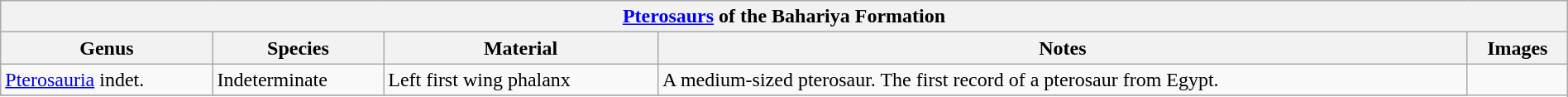<table class="wikitable" align="center" width="100%">
<tr>
<th colspan="5" align="center"><strong><a href='#'>Pterosaurs</a> of the Bahariya Formation</strong></th>
</tr>
<tr>
<th>Genus</th>
<th>Species</th>
<th>Material</th>
<th>Notes</th>
<th>Images</th>
</tr>
<tr>
<td><a href='#'>Pterosauria</a> indet.</td>
<td>Indeterminate</td>
<td>Left first wing phalanx</td>
<td>A medium-sized pterosaur. The first record of a pterosaur from Egypt.</td>
</tr>
<tr>
</tr>
</table>
